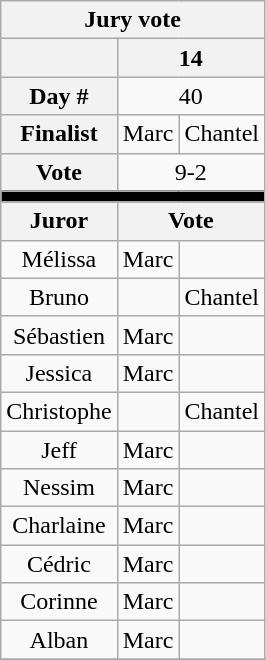<table class="wikitable" style="text-align:center">
<tr>
<th colspan=3>Jury vote</th>
</tr>
<tr>
<th></th>
<th colspan="2">14</th>
</tr>
<tr>
<th>Day #</th>
<td colspan="2">40</td>
</tr>
<tr>
<th>Finalist</th>
<td>Marc</td>
<td>Chantel</td>
</tr>
<tr>
<th>Vote</th>
<td colspan=2>9-2</td>
</tr>
<tr>
<td colspan=13 bgcolor=black></td>
</tr>
<tr>
<th>Juror</th>
<th colspan=2>Vote</th>
</tr>
<tr>
<td>Mélissa</td>
<td>Marc</td>
<td></td>
</tr>
<tr>
<td>Bruno</td>
<td></td>
<td>Chantel</td>
</tr>
<tr>
<td>Sébastien</td>
<td>Marc</td>
<td></td>
</tr>
<tr>
<td>Jessica</td>
<td>Marc</td>
<td></td>
</tr>
<tr>
<td>Christophe</td>
<td></td>
<td>Chantel</td>
</tr>
<tr>
<td>Jeff</td>
<td>Marc</td>
<td></td>
</tr>
<tr>
<td>Nessim</td>
<td>Marc</td>
<td></td>
</tr>
<tr>
<td>Charlaine</td>
<td>Marc</td>
<td></td>
</tr>
<tr>
<td>Cédric</td>
<td>Marc</td>
<td></td>
</tr>
<tr>
<td>Corinne</td>
<td>Marc</td>
<td></td>
</tr>
<tr>
<td>Alban</td>
<td>Marc</td>
<td></td>
</tr>
<tr>
</tr>
</table>
